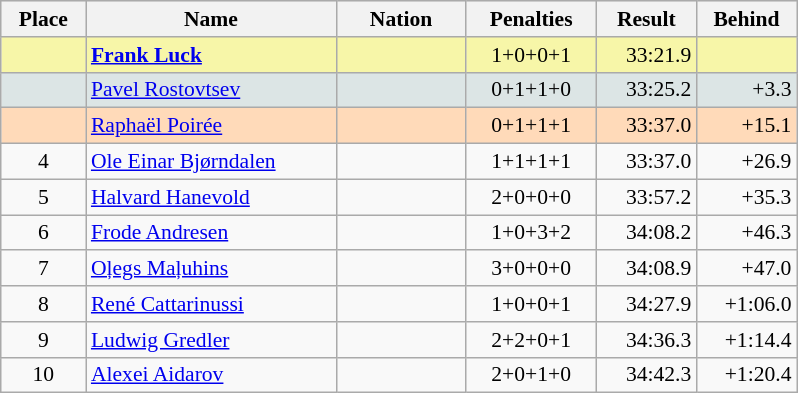<table class=wikitable style="border:1px solid #AAAAAA;font-size:90%">
<tr bgcolor="#E4E4E4">
<th style="border-bottom:1px solid #AAAAAA" width=50>Place</th>
<th style="border-bottom:1px solid #AAAAAA" width=160>Name</th>
<th style="border-bottom:1px solid #AAAAAA" width=80>Nation</th>
<th style="border-bottom:1px solid #AAAAAA" width=80>Penalties</th>
<th style="border-bottom:1px solid #AAAAAA" width=60>Result</th>
<th style="border-bottom:1px solid #AAAAAA" width=60>Behind</th>
</tr>
<tr bgcolor="#F7F6A8">
<td align="center"></td>
<td><strong><a href='#'>Frank Luck</a></strong></td>
<td align="center"></td>
<td align="center">1+0+0+1</td>
<td align="right">33:21.9</td>
<td align="right"></td>
</tr>
<tr bgcolor="#DCE5E5">
<td align="center"></td>
<td><a href='#'>Pavel Rostovtsev</a></td>
<td align="center"></td>
<td align="center">0+1+1+0</td>
<td align="right">33:25.2</td>
<td align="right">+3.3</td>
</tr>
<tr bgcolor="#FFDAB9">
<td align="center"></td>
<td><a href='#'>Raphaël Poirée</a></td>
<td align="center"></td>
<td align="center">0+1+1+1</td>
<td align="right">33:37.0</td>
<td align="right">+15.1</td>
</tr>
<tr>
<td align="center">4</td>
<td><a href='#'>Ole Einar Bjørndalen</a></td>
<td align="center"></td>
<td align="center">1+1+1+1</td>
<td align="right">33:37.0</td>
<td align="right">+26.9</td>
</tr>
<tr>
<td align="center">5</td>
<td><a href='#'>Halvard Hanevold</a></td>
<td align="center"></td>
<td align="center">2+0+0+0</td>
<td align="right">33:57.2</td>
<td align="right">+35.3</td>
</tr>
<tr>
<td align="center">6</td>
<td><a href='#'>Frode Andresen</a></td>
<td align="center"></td>
<td align="center">1+0+3+2</td>
<td align="right">34:08.2</td>
<td align="right">+46.3</td>
</tr>
<tr>
<td align="center">7</td>
<td><a href='#'>Oļegs Maļuhins</a></td>
<td align="center"></td>
<td align="center">3+0+0+0</td>
<td align="right">34:08.9</td>
<td align="right">+47.0</td>
</tr>
<tr>
<td align="center">8</td>
<td><a href='#'>René Cattarinussi</a></td>
<td align="center"></td>
<td align="center">1+0+0+1</td>
<td align="right">34:27.9</td>
<td align="right">+1:06.0</td>
</tr>
<tr>
<td align="center">9</td>
<td><a href='#'>Ludwig Gredler</a></td>
<td align="center"></td>
<td align="center">2+2+0+1</td>
<td align="right">34:36.3</td>
<td align="right">+1:14.4</td>
</tr>
<tr>
<td align="center">10</td>
<td><a href='#'>Alexei Aidarov</a></td>
<td align="center"></td>
<td align="center">2+0+1+0</td>
<td align="right">34:42.3</td>
<td align="right">+1:20.4</td>
</tr>
</table>
